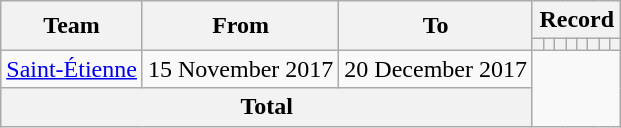<table class="wikitable" style="text-align: center">
<tr>
<th rowspan="2">Team</th>
<th rowspan="2">From</th>
<th rowspan="2">To</th>
<th colspan="8">Record</th>
</tr>
<tr>
<th></th>
<th></th>
<th></th>
<th></th>
<th></th>
<th></th>
<th></th>
<th></th>
</tr>
<tr>
<td rowspan="1" align="left"><a href='#'>Saint-Étienne</a></td>
<td rowspan="1" align="left">15 November 2017</td>
<td rowspan="1" align="left">20 December 2017<br></td>
</tr>
<tr>
<th colspan="3">Total<br></th>
</tr>
</table>
